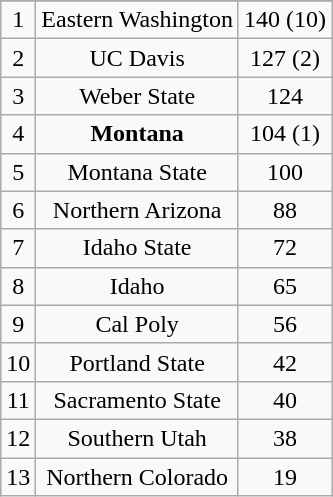<table class="wikitable" style="display: inline-table;">
<tr align="center">
</tr>
<tr align="center">
<td>1</td>
<td>Eastern Washington</td>
<td>140 (10)</td>
</tr>
<tr align="center">
<td>2</td>
<td>UC Davis</td>
<td>127 (2)</td>
</tr>
<tr align="center">
<td>3</td>
<td>Weber State</td>
<td>124</td>
</tr>
<tr align="center">
<td>4</td>
<td><strong>Montana</strong></td>
<td>104 (1)</td>
</tr>
<tr align="center">
<td>5</td>
<td>Montana State</td>
<td>100</td>
</tr>
<tr align="center">
<td>6</td>
<td>Northern Arizona</td>
<td>88</td>
</tr>
<tr align="center">
<td>7</td>
<td>Idaho State</td>
<td>72</td>
</tr>
<tr align="center">
<td>8</td>
<td>Idaho</td>
<td>65</td>
</tr>
<tr align="center">
<td>9</td>
<td>Cal Poly</td>
<td>56</td>
</tr>
<tr align="center">
<td>10</td>
<td>Portland State</td>
<td>42</td>
</tr>
<tr align="center">
<td>11</td>
<td>Sacramento State</td>
<td>40</td>
</tr>
<tr align="center">
<td>12</td>
<td>Southern Utah</td>
<td>38</td>
</tr>
<tr align="center">
<td>13</td>
<td>Northern Colorado</td>
<td>19</td>
</tr>
</table>
